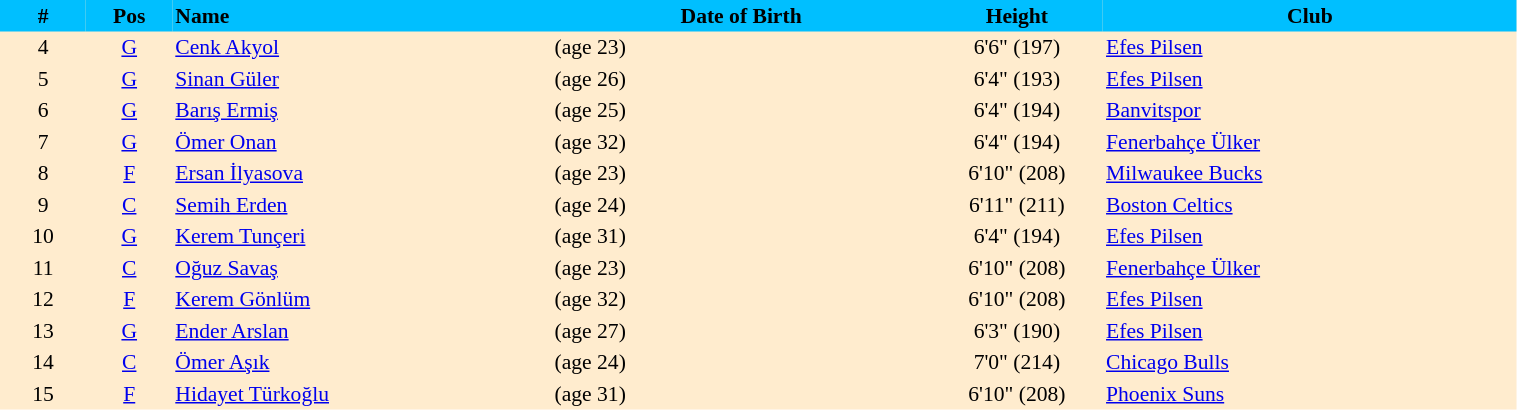<table border=0 cellpadding=2 cellspacing=0  |- bgcolor=#FFECCE style="text-align:center; font-size:90%;" width=80%>
<tr bgcolor=#00BFFF>
<th width=5%>#</th>
<th width=5%>Pos</th>
<th width=22% align=left>Name</th>
<th width=22%>Date of Birth</th>
<th width=10%>Height</th>
<th width=24%>Club</th>
</tr>
<tr>
<td>4</td>
<td><a href='#'>G</a></td>
<td align=left><a href='#'>Cenk Akyol</a></td>
<td align=left> (age 23)</td>
<td>6'6" (197)</td>
<td align=left> <a href='#'>Efes Pilsen</a></td>
</tr>
<tr>
<td>5</td>
<td><a href='#'>G</a></td>
<td align=left><a href='#'>Sinan Güler</a></td>
<td align=left> (age 26)</td>
<td>6'4" (193)</td>
<td align=left> <a href='#'>Efes Pilsen</a></td>
</tr>
<tr>
<td>6</td>
<td><a href='#'>G</a></td>
<td align=left><a href='#'>Barış Ermiş</a></td>
<td align=left> (age 25)</td>
<td>6'4" (194)</td>
<td align=left> <a href='#'>Banvitspor</a></td>
</tr>
<tr>
<td>7</td>
<td><a href='#'>G</a></td>
<td align=left><a href='#'>Ömer Onan</a></td>
<td align=left> (age 32)</td>
<td>6'4" (194)</td>
<td align=left> <a href='#'>Fenerbahçe Ülker</a></td>
</tr>
<tr>
<td>8</td>
<td><a href='#'>F</a></td>
<td align=left><a href='#'>Ersan İlyasova</a></td>
<td align=left> (age 23)</td>
<td>6'10" (208)</td>
<td align=left> <a href='#'>Milwaukee Bucks</a></td>
</tr>
<tr>
<td>9</td>
<td><a href='#'>C</a></td>
<td align=left><a href='#'>Semih Erden</a></td>
<td align=left> (age 24)</td>
<td>6'11" (211)</td>
<td align=left> <a href='#'>Boston Celtics</a></td>
</tr>
<tr>
<td>10</td>
<td><a href='#'>G</a></td>
<td align=left><a href='#'>Kerem Tunçeri</a></td>
<td align=left> (age 31)</td>
<td>6'4" (194)</td>
<td align=left> <a href='#'>Efes Pilsen</a></td>
</tr>
<tr>
<td>11</td>
<td><a href='#'>C</a></td>
<td align=left><a href='#'>Oğuz Savaş</a></td>
<td align=left> (age 23)</td>
<td>6'10" (208)</td>
<td align=left> <a href='#'>Fenerbahçe Ülker</a></td>
</tr>
<tr>
<td>12</td>
<td><a href='#'>F</a></td>
<td align=left><a href='#'>Kerem Gönlüm</a></td>
<td align=left> (age 32)</td>
<td>6'10" (208)</td>
<td align=left> <a href='#'>Efes Pilsen</a></td>
</tr>
<tr>
<td>13</td>
<td><a href='#'>G</a></td>
<td align=left><a href='#'>Ender Arslan</a></td>
<td align=left> (age 27)</td>
<td>6'3" (190)</td>
<td align=left> <a href='#'>Efes Pilsen</a></td>
</tr>
<tr>
<td>14</td>
<td><a href='#'>C</a></td>
<td align=left><a href='#'>Ömer Aşık</a></td>
<td align=left> (age 24)</td>
<td>7'0" (214)</td>
<td align=left> <a href='#'>Chicago Bulls</a></td>
</tr>
<tr>
<td>15</td>
<td><a href='#'>F</a></td>
<td align=left><a href='#'>Hidayet Türkoğlu</a></td>
<td align=left> (age 31)</td>
<td>6'10" (208)</td>
<td align=left> <a href='#'>Phoenix Suns</a></td>
</tr>
</table>
